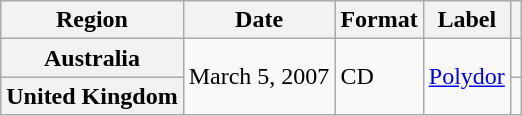<table class="wikitable plainrowheaders">
<tr>
<th scope="col">Region</th>
<th scope="col">Date</th>
<th scope="col">Format</th>
<th scope="col">Label</th>
<th scope="col"></th>
</tr>
<tr>
<th scope="row">Australia</th>
<td rowspan="2">March 5, 2007</td>
<td rowspan="2">CD</td>
<td rowspan="2"><a href='#'>Polydor</a></td>
<td></td>
</tr>
<tr>
<th scope="row">United Kingdom</th>
<td></td>
</tr>
</table>
